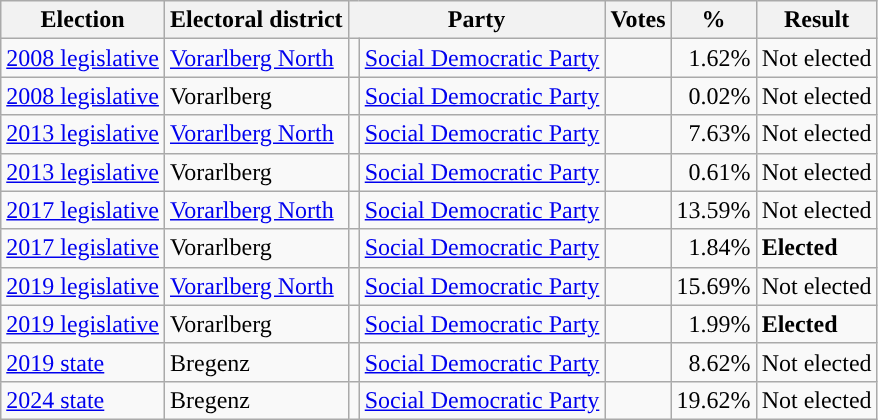<table class="wikitable" style="text-align:left;">
<tr>
<th scope=col>Election</th>
<th scope=col>Electoral district</th>
<th scope=col colspan="2">Party</th>
<th scope=col>Votes</th>
<th scope=col>%</th>
<th scope=col>Result</th>
</tr>
<tr>
<td><a href='#'>2008 legislative</a></td>
<td><a href='#'>Vorarlberg North</a></td>
<td style="background:"></td>
<td><a href='#'>Social Democratic Party</a></td>
<td align=right></td>
<td align=right>1.62%</td>
<td>Not elected</td>
</tr>
<tr>
<td><a href='#'>2008 legislative</a></td>
<td>Vorarlberg</td>
<td style="background:"></td>
<td><a href='#'>Social Democratic Party</a></td>
<td align=right></td>
<td align=right>0.02%</td>
<td>Not elected</td>
</tr>
<tr>
<td><a href='#'>2013 legislative</a></td>
<td><a href='#'>Vorarlberg North</a></td>
<td style="background:"></td>
<td><a href='#'>Social Democratic Party</a></td>
<td align=right></td>
<td align=right>7.63%</td>
<td>Not elected</td>
</tr>
<tr>
<td><a href='#'>2013 legislative</a></td>
<td>Vorarlberg</td>
<td style="background:"></td>
<td><a href='#'>Social Democratic Party</a></td>
<td align=right></td>
<td align=right>0.61%</td>
<td>Not elected</td>
</tr>
<tr>
<td><a href='#'>2017 legislative</a></td>
<td><a href='#'>Vorarlberg North</a></td>
<td style="background:"></td>
<td><a href='#'>Social Democratic Party</a></td>
<td align=right></td>
<td align=right>13.59%</td>
<td>Not elected</td>
</tr>
<tr>
<td><a href='#'>2017 legislative</a></td>
<td>Vorarlberg</td>
<td style="background:"></td>
<td><a href='#'>Social Democratic Party</a></td>
<td align=right></td>
<td align=right>1.84%</td>
<td><strong>Elected</strong></td>
</tr>
<tr>
<td><a href='#'>2019 legislative</a></td>
<td><a href='#'>Vorarlberg North</a></td>
<td style="background:"></td>
<td><a href='#'>Social Democratic Party</a></td>
<td align=right></td>
<td align=right>15.69%</td>
<td>Not elected</td>
</tr>
<tr>
<td><a href='#'>2019 legislative</a></td>
<td>Vorarlberg</td>
<td style="background:"></td>
<td><a href='#'>Social Democratic Party</a></td>
<td align=right></td>
<td align=right>1.99%</td>
<td><strong>Elected</strong></td>
</tr>
<tr>
<td><a href='#'>2019 state</a></td>
<td>Bregenz</td>
<td style="background:"></td>
<td><a href='#'>Social Democratic Party</a></td>
<td align=right></td>
<td align=right>8.62%</td>
<td>Not elected</td>
</tr>
<tr>
<td><a href='#'>2024 state</a></td>
<td>Bregenz</td>
<td style="background:"></td>
<td><a href='#'>Social Democratic Party</a></td>
<td align=right></td>
<td align=right>19.62%</td>
<td>Not elected</td>
</tr>
</table>
